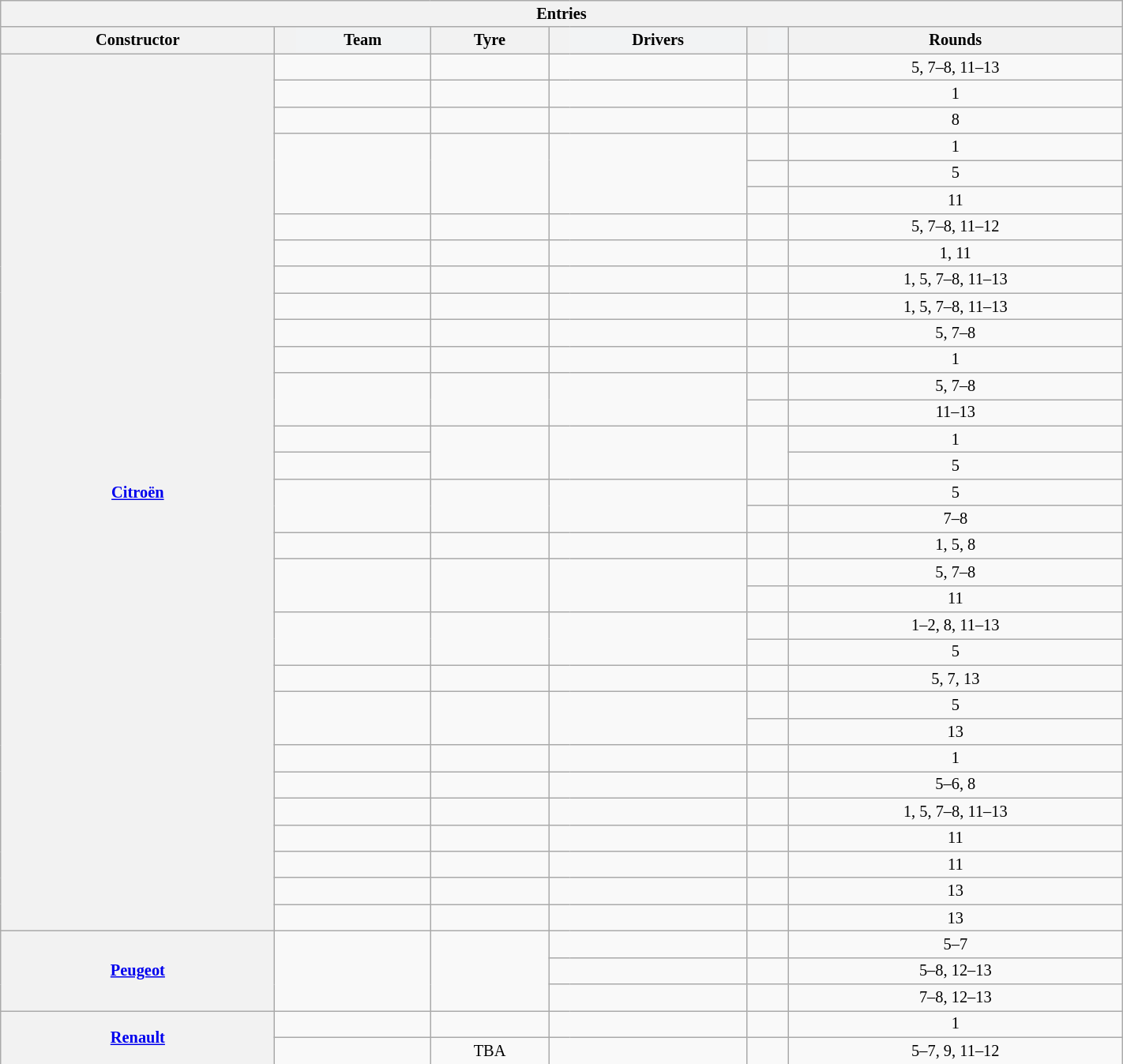<table class="wikitable" width=75% style="font-size: 85%">
<tr>
<th colspan="10">Entries</th>
</tr>
<tr>
<th>Constructor</th>
<th style="border-right:0px"></th>
<th style="border-left:0px; background: #F2F3F4;" ;align="left">Team</th>
<th>Tyre</th>
<th style="border-right:0px"></th>
<th style="border-left:0px; background: #F2F3F4;" ;align="left">Drivers</th>
<th style="border-right:0px"></th>
<th style="border-left:0px; background: #F2F3F4;" ;align="left"></th>
<th>Rounds</th>
</tr>
<tr>
<th rowspan="33"><a href='#'>Citroën</a><br></th>
<td style="border-right:0px"></td>
<td style="border-left:0px"></td>
<td align="center"></td>
<td style="border-right:0px"></td>
<td style="border-left:0px"></td>
<td style="border-right:0px"></td>
<td style="border-left:0px"></td>
<td align="center">5, 7–8, 11–13</td>
</tr>
<tr>
<td style="border-right:0px"></td>
<td style="border-left:0px"></td>
<td align="center"></td>
<td style="border-right:0px"></td>
<td style="border-left:0px"></td>
<td style="border-right:0px"></td>
<td style="border-left:0px"></td>
<td align="center">1</td>
</tr>
<tr>
<td style="border-right:0px"></td>
<td style="border-left:0px"></td>
<td align="center"></td>
<td style="border-right:0px"></td>
<td style="border-left:0px"></td>
<td style="border-right:0px"></td>
<td style="border-left:0px"></td>
<td align="center">8</td>
</tr>
<tr>
<td rowspan="3" style="border-right:0px"></td>
<td rowspan="3" style="border-left:0px"></td>
<td rowspan="3" align="center"></td>
<td rowspan="3" style="border-right:0px"></td>
<td rowspan="3" style="border-left:0px"></td>
<td style="border-right:0px"></td>
<td style="border-left:0px"></td>
<td align="center">1</td>
</tr>
<tr>
<td style="border-right:0px"></td>
<td style="border-left:0px"></td>
<td align="center">5</td>
</tr>
<tr>
<td style="border-right:0px"></td>
<td style="border-left:0px"></td>
<td align="center">11</td>
</tr>
<tr>
<td style="border-right:0px"></td>
<td style="border-left:0px"></td>
<td align="center"></td>
<td style="border-right:0px"></td>
<td style="border-left:0px"></td>
<td style="border-right:0px"></td>
<td style="border-left:0px"></td>
<td align="center">5, 7–8, 11–12</td>
</tr>
<tr>
<td style="border-right:0px"></td>
<td style="border-left:0px"></td>
<td align="center"></td>
<td style="border-right:0px"></td>
<td style="border-left:0px"></td>
<td style="border-right:0px"></td>
<td style="border-left:0px"></td>
<td align="center">1, 11</td>
</tr>
<tr>
<td style="border-right:0px"></td>
<td style="border-left:0px"></td>
<td align="center"></td>
<td style="border-right:0px"></td>
<td style="border-left:0px"></td>
<td style="border-right:0px"></td>
<td style="border-left:0px"></td>
<td align="center">1, 5, 7–8, 11–13</td>
</tr>
<tr>
<td style="border-right:0px"></td>
<td style="border-left:0px"></td>
<td align="center"></td>
<td style="border-right:0px"></td>
<td style="border-left:0px"></td>
<td style="border-right:0px"></td>
<td style="border-left:0px"></td>
<td align="center">1, 5, 7–8, 11–13</td>
</tr>
<tr>
<td style="border-right:0px"></td>
<td style="border-left:0px"></td>
<td align="center"></td>
<td style="border-right:0px"></td>
<td style="border-left:0px"></td>
<td style="border-right:0px"></td>
<td style="border-left:0px"></td>
<td align="center">5, 7–8</td>
</tr>
<tr>
<td style="border-right:0px"></td>
<td style="border-left:0px"></td>
<td align="center"></td>
<td style="border-right:0px"></td>
<td style="border-left:0px"></td>
<td style="border-right:0px"></td>
<td style="border-left:0px"></td>
<td align="center">1</td>
</tr>
<tr>
<td rowspan="2" style="border-right:0px"></td>
<td rowspan="2" style="border-left:0px"></td>
<td rowspan="2" align="center"></td>
<td rowspan="2" style="border-right:0px"></td>
<td rowspan="2" style="border-left:0px"></td>
<td style="border-right:0px"></td>
<td style="border-left:0px"></td>
<td align="center">5, 7–8</td>
</tr>
<tr>
<td style="border-right:0px"></td>
<td style="border-left:0px"></td>
<td align="center">11–13</td>
</tr>
<tr>
<td style="border-right:0px"></td>
<td style="border-left:0px"></td>
<td align="center" rowspan=2></td>
<td style="border-right:0px" rowspan=2></td>
<td style="border-left:0px" rowspan=2></td>
<td style="border-right:0px" rowspan=2></td>
<td style="border-left:0px" rowspan=2></td>
<td align="center">1</td>
</tr>
<tr>
<td style="border-right:0px"></td>
<td style="border-left:0px"></td>
<td align="center">5</td>
</tr>
<tr>
<td rowspan="2" style="border-right:0px"></td>
<td rowspan="2" style="border-left:0px"></td>
<td rowspan="2" align="center"></td>
<td rowspan="2" style="border-right:0px"></td>
<td rowspan="2" style="border-left:0px"></td>
<td style="border-right:0px"></td>
<td style="border-left:0px"></td>
<td align="center">5</td>
</tr>
<tr>
<td style="border-right:0px"></td>
<td style="border-left:0px"></td>
<td align="center">7–8</td>
</tr>
<tr>
<td style="border-right:0px"></td>
<td style="border-left:0px"></td>
<td align="center"></td>
<td style="border-right:0px"></td>
<td style="border-left:0px"></td>
<td style="border-right:0px"></td>
<td style="border-left:0px"></td>
<td align="center">1, 5, 8</td>
</tr>
<tr>
<td rowspan="2" style="border-right:0px"></td>
<td rowspan="2" style="border-left:0px"></td>
<td rowspan="2" align="center"></td>
<td rowspan="2" style="border-right:0px"></td>
<td rowspan="2" style="border-left:0px"></td>
<td style="border-right:0px"></td>
<td style="border-left:0px"></td>
<td align="center">5, 7–8</td>
</tr>
<tr>
<td style="border-right:0px"></td>
<td style="border-left:0px"></td>
<td align="center">11</td>
</tr>
<tr>
<td rowspan="2" style="border-right:0px"></td>
<td rowspan="2" style="border-left:0px"></td>
<td rowspan="2" align="center"></td>
<td rowspan="2" style="border-right:0px"></td>
<td rowspan="2" style="border-left:0px"></td>
<td style="border-right:0px"></td>
<td style="border-left:0px"></td>
<td align="center">1–2, 8, 11–13</td>
</tr>
<tr>
<td style="border-right:0px"></td>
<td style="border-left:0px"></td>
<td align="center">5</td>
</tr>
<tr>
<td style="border-right:0px"></td>
<td style="border-left:0px"></td>
<td align="center"></td>
<td style="border-right:0px"></td>
<td style="border-left:0px"></td>
<td style="border-right:0px"></td>
<td style="border-left:0px"></td>
<td align="center">5, 7, 13</td>
</tr>
<tr>
<td rowspan="2" style="border-right:0px"></td>
<td rowspan="2" style="border-left:0px"></td>
<td rowspan="2" align="center"></td>
<td rowspan="2" style="border-right:0px"></td>
<td rowspan="2" style="border-left:0px"></td>
<td style="border-right:0px"></td>
<td style="border-left:0px"></td>
<td align="center">5</td>
</tr>
<tr>
<td style="border-right:0px"></td>
<td style="border-left:0px"></td>
<td align="center">13</td>
</tr>
<tr>
<td style="border-right:0px"></td>
<td style="border-left:0px"></td>
<td align="center"></td>
<td style="border-right:0px"></td>
<td style="border-left:0px"></td>
<td style="border-right:0px"></td>
<td style="border-left:0px"></td>
<td align="center">1</td>
</tr>
<tr>
<td style="border-right:0px"></td>
<td style="border-left:0px"></td>
<td align="center"></td>
<td style="border-right:0px"></td>
<td style="border-left:0px"></td>
<td style="border-right:0px"></td>
<td style="border-left:0px"></td>
<td align="center">5–6, 8</td>
</tr>
<tr>
<td style="border-right:0px"></td>
<td style="border-left:0px"></td>
<td align="center"></td>
<td style="border-right:0px"></td>
<td style="border-left:0px"></td>
<td style="border-right:0px"></td>
<td style="border-left:0px"></td>
<td align="center">1, 5, 7–8, 11–13</td>
</tr>
<tr>
<td style="border-right:0px"></td>
<td style="border-left:0px"></td>
<td align="center"></td>
<td style="border-right:0px"></td>
<td style="border-left:0px"></td>
<td style="border-right:0px"></td>
<td style="border-left:0px"></td>
<td align="center">11</td>
</tr>
<tr>
<td style="border-right:0px"></td>
<td style="border-left:0px"></td>
<td align="center"></td>
<td style="border-right:0px"></td>
<td style="border-left:0px"></td>
<td style="border-right:0px"></td>
<td style="border-left:0px"></td>
<td align="center">11</td>
</tr>
<tr>
<td style="border-right:0px"></td>
<td style="border-left:0px"></td>
<td align="center"></td>
<td style="border-right:0px"></td>
<td style="border-left:0px"></td>
<td style="border-right:0px"></td>
<td style="border-left:0px"></td>
<td align="center">13</td>
</tr>
<tr>
<td style="border-right:0px"></td>
<td style="border-left:0px"></td>
<td align="center"></td>
<td style="border-right:0px"></td>
<td style="border-left:0px"></td>
<td style="border-right:0px"></td>
<td style="border-left:0px"></td>
<td align="center">13</td>
</tr>
<tr>
<th rowspan="3"><a href='#'>Peugeot</a><br></th>
<td rowspan="3" style="border-right:0px"></td>
<td rowspan="3" style="border-left:0px"></td>
<td rowspan="3" align="center"></td>
<td style="border-right:0px"></td>
<td style="border-left:0px"></td>
<td style="border-right:0px"></td>
<td style="border-left:0px"></td>
<td align="center">5–7</td>
</tr>
<tr>
<td style="border-right:0px"></td>
<td style="border-left:0px"></td>
<td style="border-right:0px"></td>
<td style="border-left:0px"></td>
<td align="center">5–8, 12–13</td>
</tr>
<tr>
<td style="border-right:0px"></td>
<td style="border-left:0px"></td>
<td style="border-right:0px"></td>
<td style="border-left:0px"></td>
<td align="center">7–8, 12–13</td>
</tr>
<tr>
<th rowspan="2"><a href='#'>Renault</a><br></th>
<td style="border-right:0px"></td>
<td style="border-left:0px"></td>
<td align="center"></td>
<td style="border-right:0px"></td>
<td style="border-left:0px"></td>
<td style="border-right:0px"></td>
<td style="border-left:0px"></td>
<td align="center">1</td>
</tr>
<tr>
<td style="border-right:0px"></td>
<td style="border-left:0px"></td>
<td align="center">TBA</td>
<td style="border-right:0px"></td>
<td style="border-left:0px"></td>
<td style="border-right:0px"></td>
<td style="border-left:0px"></td>
<td align="center">5–7, 9, 11–12</td>
</tr>
<tr>
</tr>
</table>
